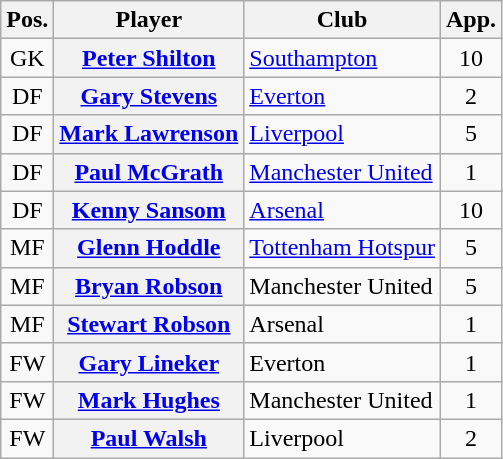<table class="wikitable plainrowheaders" style="text-align: left">
<tr>
<th scope=col>Pos.</th>
<th scope=col>Player</th>
<th scope=col>Club</th>
<th scope=col>App.</th>
</tr>
<tr>
<td style=text-align:center>GK</td>
<th scope=row><a href='#'>Peter Shilton</a> </th>
<td><a href='#'>Southampton</a></td>
<td style=text-align:center>10</td>
</tr>
<tr>
<td style=text-align:center>DF</td>
<th scope=row><a href='#'>Gary Stevens</a> </th>
<td><a href='#'>Everton</a></td>
<td style=text-align:center>2</td>
</tr>
<tr>
<td style=text-align:center>DF</td>
<th scope=row><a href='#'>Mark Lawrenson</a> </th>
<td><a href='#'>Liverpool</a></td>
<td style=text-align:center>5</td>
</tr>
<tr>
<td style=text-align:center>DF</td>
<th scope=row><a href='#'>Paul McGrath</a></th>
<td><a href='#'>Manchester United</a></td>
<td style=text-align:center>1</td>
</tr>
<tr>
<td style=text-align:center>DF</td>
<th scope=row><a href='#'>Kenny Sansom</a> </th>
<td><a href='#'>Arsenal</a></td>
<td style=text-align:center>10</td>
</tr>
<tr>
<td style=text-align:center>MF</td>
<th scope=row><a href='#'>Glenn Hoddle</a> </th>
<td><a href='#'>Tottenham Hotspur</a></td>
<td style=text-align:center>5</td>
</tr>
<tr>
<td style=text-align:center>MF</td>
<th scope=row><a href='#'>Bryan Robson</a> </th>
<td>Manchester United</td>
<td style=text-align:center>5</td>
</tr>
<tr>
<td style=text-align:center>MF</td>
<th scope=row><a href='#'>Stewart Robson</a></th>
<td>Arsenal</td>
<td style=text-align:center>1</td>
</tr>
<tr>
<td style=text-align:center>FW</td>
<th scope=row><a href='#'>Gary Lineker</a></th>
<td>Everton</td>
<td style=text-align:center>1</td>
</tr>
<tr>
<td style=text-align:center>FW</td>
<th scope=row><a href='#'>Mark Hughes</a></th>
<td>Manchester United</td>
<td style=text-align:center>1</td>
</tr>
<tr>
<td style=text-align:center>FW</td>
<th scope=row><a href='#'>Paul Walsh</a></th>
<td>Liverpool</td>
<td style=text-align:center>2</td>
</tr>
</table>
